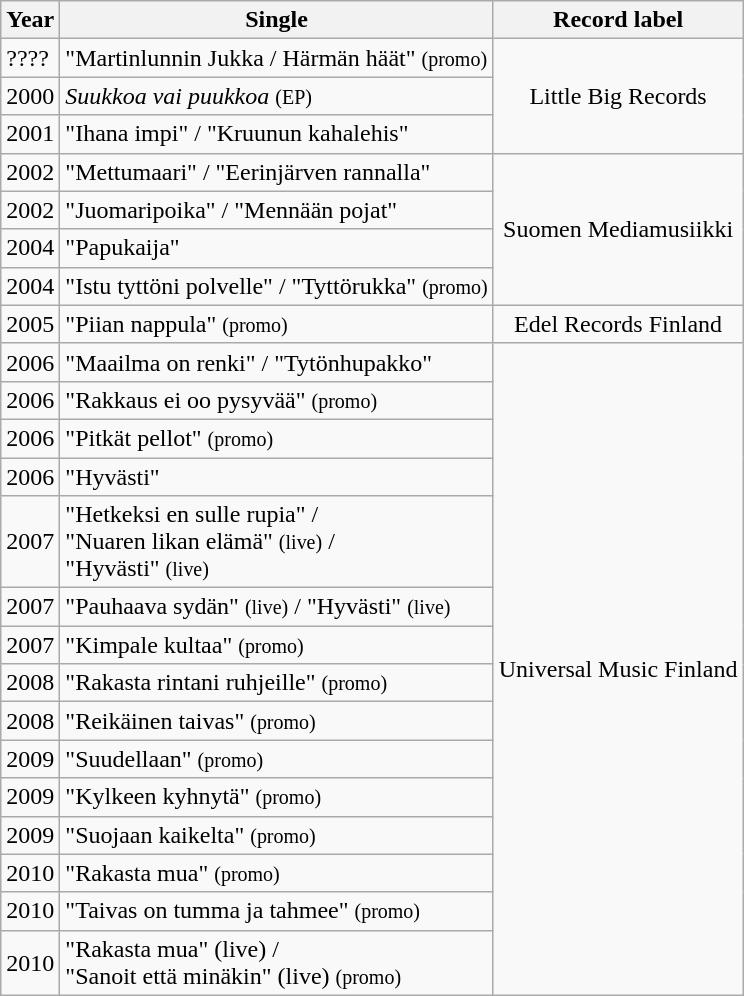<table class="wikitable">
<tr>
<th style="text-align: center;">Year</th>
<th style="text-align: center;">Single</th>
<th style="text-align: center;">Record label</th>
</tr>
<tr>
<td>????</td>
<td>"Martinlunnin Jukka / Härmän häät" <small>(promo)</small></td>
<td style="text-align: center;" rowspan=3>Little Big Records</td>
</tr>
<tr>
<td>2000</td>
<td><em>Suukkoa vai puukkoa</em> <small>(EP)</small></td>
</tr>
<tr>
<td>2001</td>
<td>"Ihana impi" / "Kruunun kahalehis"</td>
</tr>
<tr>
<td>2002</td>
<td>"Mettumaari" / "Eerinjärven rannalla"</td>
<td style="text-align: center;" rowspan=4>Suomen Mediamusiikki</td>
</tr>
<tr>
<td>2002</td>
<td>"Juomaripoika" / "Mennään pojat"</td>
</tr>
<tr>
<td>2004</td>
<td>"Papukaija"</td>
</tr>
<tr>
<td>2004</td>
<td>"Istu tyttöni polvelle" / "Tyttörukka" <small>(promo)</small></td>
</tr>
<tr>
<td>2005</td>
<td>"Piian nappula" <small>(promo)</small></td>
<td style="text-align: center;">Edel Records Finland</td>
</tr>
<tr>
<td>2006</td>
<td>"Maailma on renki" / "Tytönhupakko"</td>
<td style="text-align: center;" rowspan=15>Universal Music Finland</td>
</tr>
<tr>
<td>2006</td>
<td>"Rakkaus ei oo pysyvää" <small>(promo)</small></td>
</tr>
<tr>
<td>2006</td>
<td>"Pitkät pellot" <small>(promo)</small></td>
</tr>
<tr>
<td>2006</td>
<td>"Hyvästi"</td>
</tr>
<tr>
<td>2007</td>
<td>"Hetkeksi en sulle rupia" /<br> "Nuaren likan elämä" <small>(live)</small> /<br> "Hyvästi" <small>(live)</small></td>
</tr>
<tr>
<td>2007</td>
<td>"Pauhaava sydän" <small>(live)</small> / "Hyvästi" <small>(live)</small></td>
</tr>
<tr>
<td>2007</td>
<td>"Kimpale kultaa" <small>(promo)</small></td>
</tr>
<tr>
<td>2008</td>
<td>"Rakasta rintani ruhjeille" <small>(promo)</small></td>
</tr>
<tr>
<td>2008</td>
<td>"Reikäinen taivas" <small>(promo)</small></td>
</tr>
<tr>
<td>2009</td>
<td>"Suudellaan" <small>(promo)</small></td>
</tr>
<tr>
<td>2009</td>
<td>"Kylkeen kyhnytä" <small>(promo)</small></td>
</tr>
<tr>
<td>2009</td>
<td>"Suojaan kaikelta" <small>(promo)</small></td>
</tr>
<tr>
<td>2010</td>
<td>"Rakasta mua" <small>(promo)</small></td>
</tr>
<tr>
<td>2010</td>
<td>"Taivas on tumma ja tahmee" <small>(promo)</small></td>
</tr>
<tr>
<td>2010</td>
<td>"Rakasta mua" (live) / <br>"Sanoit että minäkin" (live) <small>(promo)</small></td>
</tr>
</table>
